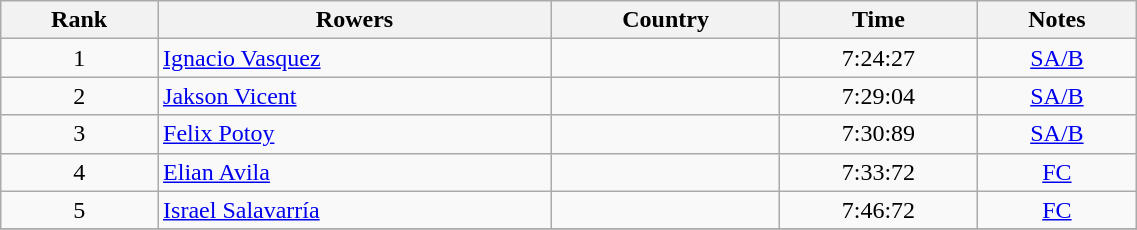<table class="wikitable" width=60% style="text-align:center">
<tr>
<th>Rank</th>
<th>Rowers</th>
<th>Country</th>
<th>Time</th>
<th>Notes</th>
</tr>
<tr>
<td>1</td>
<td align=left><a href='#'>Ignacio Vasquez</a></td>
<td align=left></td>
<td>7:24:27</td>
<td><a href='#'>SA/B</a></td>
</tr>
<tr>
<td>2</td>
<td align=left><a href='#'>Jakson Vicent</a></td>
<td align=left></td>
<td>7:29:04</td>
<td><a href='#'>SA/B</a></td>
</tr>
<tr>
<td>3</td>
<td align=left><a href='#'>Felix Potoy</a></td>
<td align=left></td>
<td>7:30:89</td>
<td><a href='#'>SA/B</a></td>
</tr>
<tr>
<td>4</td>
<td align=left><a href='#'>Elian Avila</a></td>
<td align=left></td>
<td>7:33:72</td>
<td><a href='#'>FC</a></td>
</tr>
<tr>
<td>5</td>
<td align=left><a href='#'>Israel Salavarría</a></td>
<td align=left></td>
<td>7:46:72</td>
<td><a href='#'>FC</a></td>
</tr>
<tr>
</tr>
</table>
